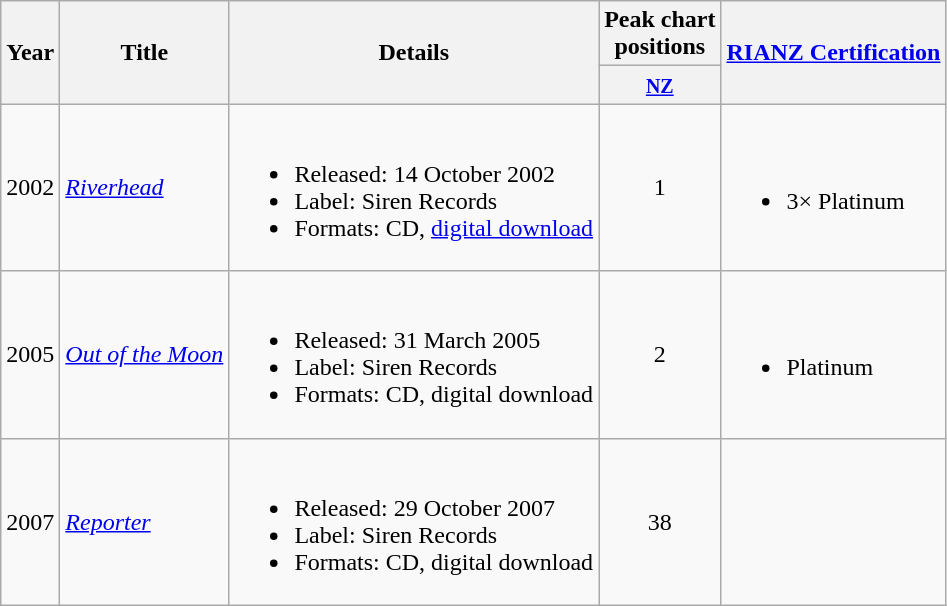<table class="wikitable plainrowheaders">
<tr>
<th rowspan="2">Year</th>
<th rowspan="2">Title</th>
<th rowspan="2">Details</th>
<th>Peak chart<br>positions</th>
<th rowspan="2"><a href='#'>RIANZ Certification</a></th>
</tr>
<tr>
<th><small><a href='#'>NZ</a></small></th>
</tr>
<tr>
<td>2002</td>
<td><em><a href='#'>Riverhead</a></em></td>
<td><br><ul><li>Released: 14 October 2002</li><li>Label: Siren Records</li><li>Formats: CD, <a href='#'>digital download</a></li></ul></td>
<td align="center">1</td>
<td><br><ul><li>3× Platinum</li></ul></td>
</tr>
<tr>
<td>2005</td>
<td><em><a href='#'>Out of the Moon</a></em></td>
<td><br><ul><li>Released: 31 March 2005</li><li>Label: Siren Records</li><li>Formats: CD, digital download</li></ul></td>
<td align="center">2</td>
<td><br><ul><li>Platinum</li></ul></td>
</tr>
<tr>
<td>2007</td>
<td><em><a href='#'>Reporter</a></em></td>
<td><br><ul><li>Released: 29 October 2007</li><li>Label: Siren Records</li><li>Formats: CD, digital download</li></ul></td>
<td align="center">38</td>
<td></td>
</tr>
</table>
